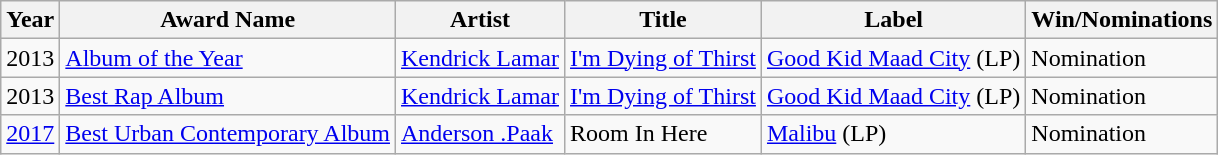<table class="wikitable sortable">
<tr>
<th>Year</th>
<th>Award Name</th>
<th>Artist</th>
<th>Title</th>
<th>Label</th>
<th>Win/Nominations</th>
</tr>
<tr>
<td>2013</td>
<td><a href='#'>Album of the Year</a></td>
<td><a href='#'>Kendrick Lamar</a></td>
<td><a href='#'>I'm Dying of Thirst</a></td>
<td><a href='#'>Good Kid Maad City</a> (LP)</td>
<td>Nomination</td>
</tr>
<tr>
<td>2013</td>
<td><a href='#'>Best Rap Album</a></td>
<td><a href='#'>Kendrick Lamar</a></td>
<td><a href='#'>I'm Dying of Thirst</a></td>
<td><a href='#'>Good Kid Maad City</a> (LP)</td>
<td>Nomination</td>
</tr>
<tr>
<td><a href='#'>2017</a></td>
<td><a href='#'>Best Urban Contemporary Album</a></td>
<td><a href='#'>Anderson .Paak</a></td>
<td>Room In Here</td>
<td><a href='#'>Malibu</a> (LP)</td>
<td>Nomination</td>
</tr>
</table>
